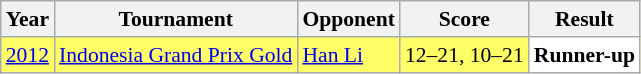<table class="sortable wikitable" style="font-size: 90%;">
<tr>
<th>Year</th>
<th>Tournament</th>
<th>Opponent</th>
<th>Score</th>
<th>Result</th>
</tr>
<tr style="background:#FFFF67">
<td align="center"><a href='#'>2012</a></td>
<td align="left"><a href='#'>Indonesia Grand Prix Gold</a></td>
<td align="left"> <a href='#'>Han Li</a></td>
<td align="left">12–21, 10–21</td>
<td style="text-align:left; background:white"> <strong>Runner-up</strong></td>
</tr>
</table>
